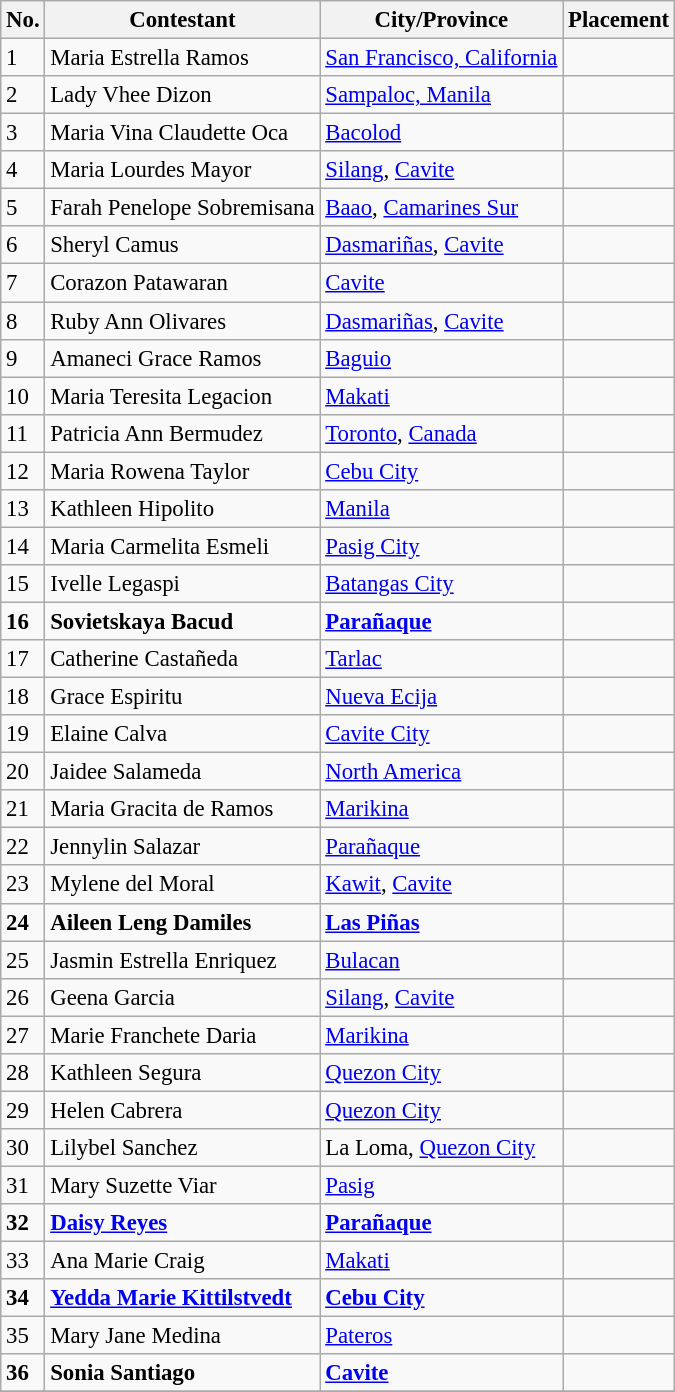<table class="wikitable sortable" style="font-size:95%;">
<tr>
<th>No.</th>
<th>Contestant</th>
<th>City/Province</th>
<th>Placement</th>
</tr>
<tr>
<td>1</td>
<td>Maria Estrella Ramos</td>
<td><a href='#'>San Francisco, California</a></td>
<td></td>
</tr>
<tr>
<td>2</td>
<td>Lady Vhee Dizon</td>
<td><a href='#'>Sampaloc, Manila</a></td>
<td></td>
</tr>
<tr>
<td>3</td>
<td>Maria Vina Claudette Oca</td>
<td><a href='#'>Bacolod</a></td>
<td></td>
</tr>
<tr>
<td>4</td>
<td>Maria Lourdes Mayor</td>
<td><a href='#'>Silang</a>, <a href='#'>Cavite</a></td>
<td></td>
</tr>
<tr>
<td>5</td>
<td>Farah Penelope Sobremisana</td>
<td><a href='#'>Baao</a>, <a href='#'>Camarines Sur</a></td>
<td></td>
</tr>
<tr>
<td>6</td>
<td>Sheryl Camus</td>
<td><a href='#'>Dasmariñas</a>, <a href='#'>Cavite</a></td>
<td></td>
</tr>
<tr>
<td>7</td>
<td>Corazon Patawaran</td>
<td><a href='#'>Cavite</a></td>
<td></td>
</tr>
<tr>
<td>8</td>
<td>Ruby Ann Olivares</td>
<td><a href='#'>Dasmariñas</a>, <a href='#'>Cavite</a></td>
<td></td>
</tr>
<tr>
<td>9</td>
<td>Amaneci Grace Ramos</td>
<td><a href='#'>Baguio</a></td>
<td></td>
</tr>
<tr>
<td>10</td>
<td>Maria Teresita Legacion</td>
<td><a href='#'>Makati</a></td>
<td></td>
</tr>
<tr>
<td>11</td>
<td>Patricia Ann Bermudez</td>
<td><a href='#'>Toronto</a>, <a href='#'>Canada</a></td>
<td></td>
</tr>
<tr>
<td>12</td>
<td>Maria Rowena Taylor</td>
<td><a href='#'>Cebu City</a></td>
<td></td>
</tr>
<tr>
<td>13</td>
<td>Kathleen Hipolito</td>
<td><a href='#'>Manila</a></td>
<td></td>
</tr>
<tr>
<td>14</td>
<td>Maria Carmelita Esmeli</td>
<td><a href='#'>Pasig City</a></td>
<td></td>
</tr>
<tr>
<td>15</td>
<td>Ivelle Legaspi</td>
<td><a href='#'>Batangas City</a></td>
<td></td>
</tr>
<tr>
<td><strong>16</strong></td>
<td><strong>Sovietskaya Bacud</strong></td>
<td><strong><a href='#'>Parañaque</a></strong></td>
<td></td>
</tr>
<tr>
<td>17</td>
<td>Catherine Castañeda</td>
<td><a href='#'>Tarlac</a></td>
<td></td>
</tr>
<tr>
<td>18</td>
<td>Grace Espiritu</td>
<td><a href='#'>Nueva Ecija</a></td>
<td></td>
</tr>
<tr>
<td>19</td>
<td>Elaine Calva</td>
<td><a href='#'>Cavite City</a></td>
<td></td>
</tr>
<tr>
<td>20</td>
<td>Jaidee Salameda</td>
<td><a href='#'>North America</a></td>
<td></td>
</tr>
<tr>
<td>21</td>
<td>Maria Gracita de Ramos</td>
<td><a href='#'>Marikina</a></td>
<td></td>
</tr>
<tr>
<td>22</td>
<td>Jennylin Salazar</td>
<td><a href='#'>Parañaque</a></td>
<td></td>
</tr>
<tr>
<td>23</td>
<td>Mylene del Moral</td>
<td><a href='#'>Kawit</a>, <a href='#'>Cavite</a></td>
<td></td>
</tr>
<tr>
<td><strong>24</strong></td>
<td><strong>Aileen Leng Damiles</strong></td>
<td><strong><a href='#'>Las Piñas</a></strong></td>
<td></td>
</tr>
<tr>
<td>25</td>
<td>Jasmin Estrella Enriquez</td>
<td><a href='#'>Bulacan</a></td>
<td></td>
</tr>
<tr>
<td>26</td>
<td>Geena Garcia</td>
<td><a href='#'>Silang</a>, <a href='#'>Cavite</a></td>
<td></td>
</tr>
<tr>
<td>27</td>
<td>Marie Franchete Daria</td>
<td><a href='#'>Marikina</a></td>
<td></td>
</tr>
<tr>
<td>28</td>
<td>Kathleen Segura</td>
<td><a href='#'>Quezon City</a></td>
<td></td>
</tr>
<tr>
<td>29</td>
<td>Helen Cabrera</td>
<td><a href='#'>Quezon City</a></td>
<td></td>
</tr>
<tr>
<td>30</td>
<td>Lilybel Sanchez</td>
<td>La Loma, <a href='#'>Quezon City</a></td>
<td></td>
</tr>
<tr>
<td>31</td>
<td>Mary Suzette Viar</td>
<td><a href='#'>Pasig</a></td>
<td></td>
</tr>
<tr>
<td><strong>32</strong></td>
<td><strong><a href='#'>Daisy Reyes</a></strong></td>
<td><a href='#'><strong>Parañaque</strong></a></td>
<td></td>
</tr>
<tr>
<td>33</td>
<td>Ana Marie Craig</td>
<td><a href='#'>Makati</a></td>
<td></td>
</tr>
<tr>
<td><strong>34</strong></td>
<td><strong><a href='#'>Yedda Marie Kittilstvedt</a></strong></td>
<td><strong><a href='#'>Cebu City</a></strong></td>
<td></td>
</tr>
<tr>
<td>35</td>
<td>Mary Jane Medina</td>
<td><a href='#'>Pateros</a></td>
<td></td>
</tr>
<tr>
<td><strong>36</strong></td>
<td><strong>Sonia Santiago</strong></td>
<td><strong><a href='#'>Cavite</a></strong></td>
<td></td>
</tr>
<tr>
</tr>
</table>
